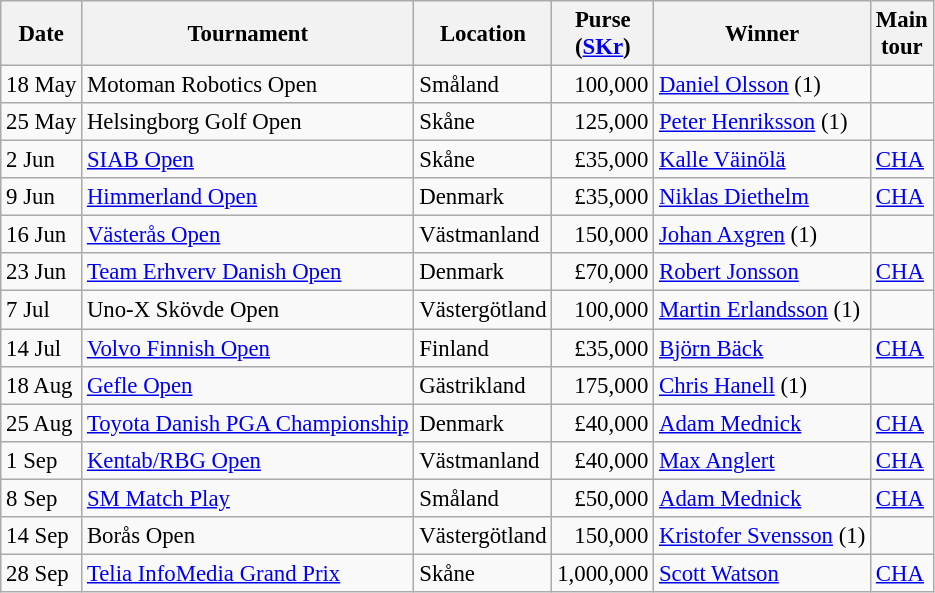<table class="wikitable" style="font-size:95%;">
<tr>
<th>Date</th>
<th>Tournament</th>
<th>Location</th>
<th>Purse<br>(<a href='#'>SKr</a>)</th>
<th>Winner</th>
<th>Main<br>tour</th>
</tr>
<tr>
<td>18 May</td>
<td>Motoman Robotics Open</td>
<td>Småland</td>
<td align=right>100,000</td>
<td> <a href='#'>Daniel Olsson</a> (1)</td>
<td></td>
</tr>
<tr>
<td>25 May</td>
<td>Helsingborg Golf Open</td>
<td>Skåne</td>
<td align=right>125,000</td>
<td> <a href='#'>Peter Henriksson</a> (1)</td>
<td></td>
</tr>
<tr>
<td>2 Jun</td>
<td><a href='#'>SIAB Open</a></td>
<td>Skåne</td>
<td align=right>£35,000</td>
<td> <a href='#'>Kalle Väinölä</a></td>
<td><a href='#'>CHA</a></td>
</tr>
<tr>
<td>9 Jun</td>
<td><a href='#'>Himmerland Open</a></td>
<td>Denmark</td>
<td align=right>£35,000</td>
<td> <a href='#'>Niklas Diethelm</a></td>
<td><a href='#'>CHA</a></td>
</tr>
<tr>
<td>16 Jun</td>
<td><a href='#'>Västerås Open</a></td>
<td>Västmanland</td>
<td align=right>150,000</td>
<td> <a href='#'>Johan Axgren</a> (1)</td>
<td></td>
</tr>
<tr>
<td>23 Jun</td>
<td><a href='#'>Team Erhverv Danish Open</a></td>
<td>Denmark</td>
<td align=right>£70,000</td>
<td> <a href='#'>Robert Jonsson</a></td>
<td><a href='#'>CHA</a></td>
</tr>
<tr>
<td>7 Jul</td>
<td>Uno-X Skövde Open</td>
<td>Västergötland</td>
<td align=right>100,000</td>
<td> <a href='#'>Martin Erlandsson</a> (1)</td>
<td></td>
</tr>
<tr>
<td>14 Jul</td>
<td><a href='#'>Volvo Finnish Open</a></td>
<td>Finland</td>
<td align=right>£35,000</td>
<td> <a href='#'>Björn Bäck</a></td>
<td><a href='#'>CHA</a></td>
</tr>
<tr>
<td>18 Aug</td>
<td><a href='#'>Gefle Open</a></td>
<td>Gästrikland</td>
<td align=right>175,000</td>
<td> <a href='#'>Chris Hanell</a> (1)</td>
<td></td>
</tr>
<tr>
<td>25 Aug</td>
<td><a href='#'>Toyota Danish PGA Championship</a></td>
<td>Denmark</td>
<td align=right>£40,000</td>
<td> <a href='#'>Adam Mednick</a></td>
<td><a href='#'>CHA</a></td>
</tr>
<tr>
<td>1 Sep</td>
<td><a href='#'>Kentab/RBG Open</a></td>
<td>Västmanland</td>
<td align=right>£40,000</td>
<td> <a href='#'>Max Anglert</a></td>
<td><a href='#'>CHA</a></td>
</tr>
<tr>
<td>8 Sep</td>
<td><a href='#'>SM Match Play</a></td>
<td>Småland</td>
<td align=right>£50,000</td>
<td> <a href='#'>Adam Mednick</a></td>
<td><a href='#'>CHA</a></td>
</tr>
<tr>
<td>14 Sep</td>
<td>Borås Open</td>
<td>Västergötland</td>
<td align=right>150,000</td>
<td> <a href='#'>Kristofer Svensson</a> (1)</td>
<td></td>
</tr>
<tr>
<td>28 Sep</td>
<td><a href='#'>Telia InfoMedia Grand Prix</a></td>
<td>Skåne</td>
<td align=right>1,000,000</td>
<td> <a href='#'>Scott Watson</a></td>
<td><a href='#'>CHA</a></td>
</tr>
</table>
